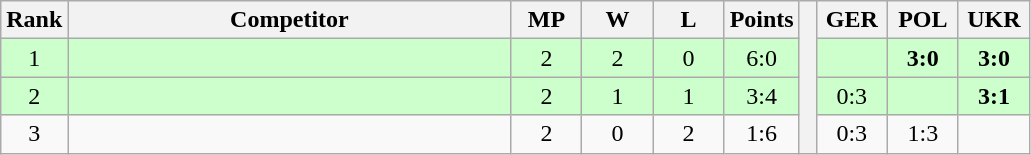<table class="wikitable" style="text-align:center">
<tr>
<th>Rank</th>
<th style="width:18em">Competitor</th>
<th style="width:2.5em">MP</th>
<th style="width:2.5em">W</th>
<th style="width:2.5em">L</th>
<th>Points</th>
<th rowspan="4"> </th>
<th style="width:2.5em">GER</th>
<th style="width:2.5em">POL</th>
<th style="width:2.5em">UKR</th>
</tr>
<tr style="background:#cfc;">
<td>1</td>
<td style="text-align:left"></td>
<td>2</td>
<td>2</td>
<td>0</td>
<td>6:0</td>
<td></td>
<td><strong>3:0</strong></td>
<td><strong>3:0</strong></td>
</tr>
<tr style="background:#cfc;">
<td>2</td>
<td style="text-align:left"></td>
<td>2</td>
<td>1</td>
<td>1</td>
<td>3:4</td>
<td>0:3</td>
<td></td>
<td><strong>3:1</strong></td>
</tr>
<tr>
<td>3</td>
<td style="text-align:left"></td>
<td>2</td>
<td>0</td>
<td>2</td>
<td>1:6</td>
<td>0:3</td>
<td>1:3</td>
<td></td>
</tr>
</table>
